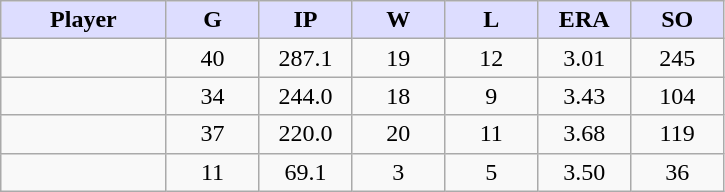<table class="wikitable sortable">
<tr>
<th style="background:#ddf; width:16%;">Player</th>
<th style="background:#ddf; width:9%;">G</th>
<th style="background:#ddf; width:9%;">IP</th>
<th style="background:#ddf; width:9%;">W</th>
<th style="background:#ddf; width:9%;">L</th>
<th style="background:#ddf; width:9%;">ERA</th>
<th style="background:#ddf; width:9%;">SO</th>
</tr>
<tr style="text-align:center;">
<td></td>
<td>40</td>
<td>287.1</td>
<td>19</td>
<td>12</td>
<td>3.01</td>
<td>245</td>
</tr>
<tr style="text-align:center;">
<td></td>
<td>34</td>
<td>244.0</td>
<td>18</td>
<td>9</td>
<td>3.43</td>
<td>104</td>
</tr>
<tr style="text-align:center;">
<td></td>
<td>37</td>
<td>220.0</td>
<td>20</td>
<td>11</td>
<td>3.68</td>
<td>119</td>
</tr>
<tr style="text-align:center;">
<td></td>
<td>11</td>
<td>69.1</td>
<td>3</td>
<td>5</td>
<td>3.50</td>
<td>36</td>
</tr>
</table>
